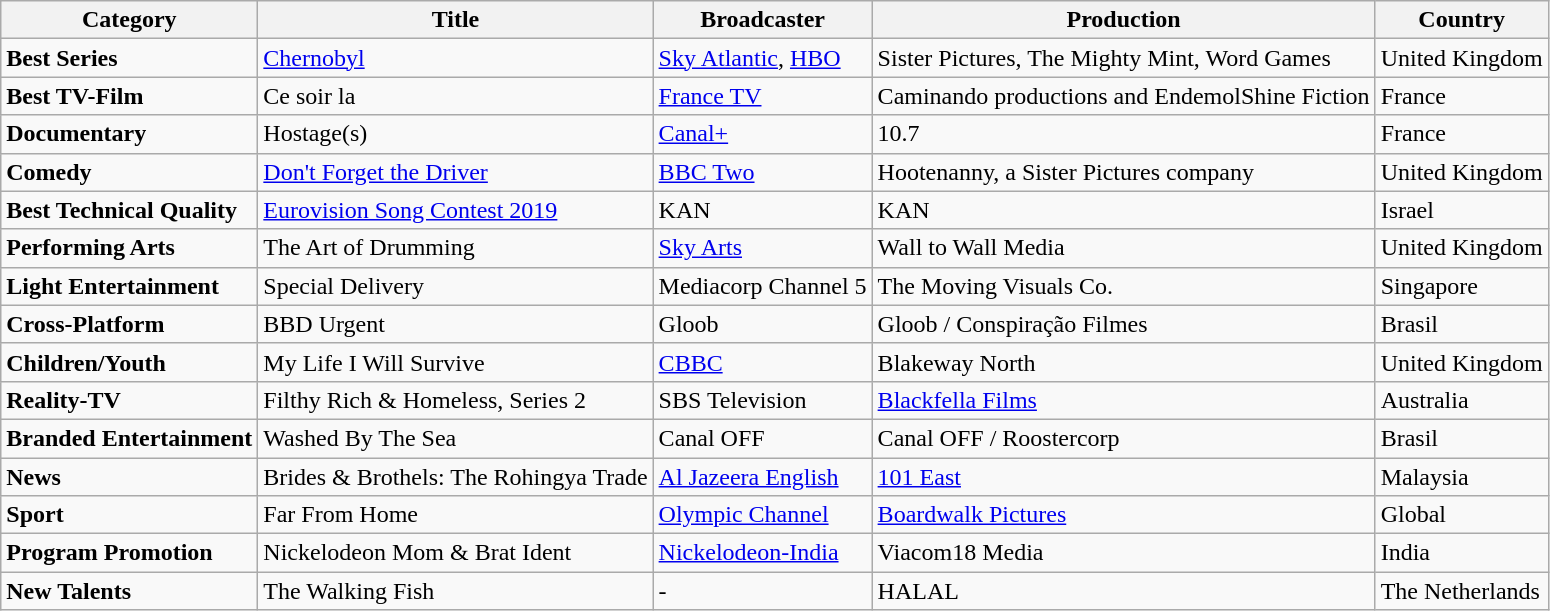<table class="wikitable">
<tr>
<th>Category</th>
<th>Title</th>
<th>Broadcaster</th>
<th>Production</th>
<th>Country</th>
</tr>
<tr>
<td><strong>Best Series</strong></td>
<td><a href='#'>Chernobyl</a></td>
<td><a href='#'>Sky Atlantic</a>, <a href='#'>HBO</a></td>
<td>Sister Pictures, The Mighty Mint, Word Games</td>
<td>United Kingdom</td>
</tr>
<tr>
<td><strong>Best TV-Film</strong></td>
<td>Ce soir la</td>
<td><a href='#'>France TV</a></td>
<td>Caminando productions and EndemolShine Fiction</td>
<td>France</td>
</tr>
<tr>
<td><strong>Documentary</strong></td>
<td>Hostage(s)</td>
<td><a href='#'>Canal+</a></td>
<td>10.7</td>
<td>France</td>
</tr>
<tr>
<td><strong>Comedy</strong></td>
<td><a href='#'>Don't Forget the Driver</a></td>
<td><a href='#'>BBC Two</a></td>
<td>Hootenanny, a Sister Pictures company</td>
<td>United Kingdom</td>
</tr>
<tr>
<td><strong>Best Technical Quality</strong></td>
<td><a href='#'>Eurovision Song Contest 2019</a></td>
<td>KAN</td>
<td>KAN</td>
<td>Israel</td>
</tr>
<tr>
<td><strong>Performing Arts</strong></td>
<td>The Art of Drumming</td>
<td><a href='#'>Sky Arts</a></td>
<td>Wall to Wall Media</td>
<td>United Kingdom</td>
</tr>
<tr>
<td><strong>Light Entertainment</strong></td>
<td>Special Delivery</td>
<td>Mediacorp Channel 5</td>
<td>The Moving Visuals Co.</td>
<td>Singapore</td>
</tr>
<tr>
<td><strong>Cross-Platform</strong></td>
<td>BBD Urgent</td>
<td>Gloob</td>
<td>Gloob / Conspiração Filmes</td>
<td>Brasil</td>
</tr>
<tr>
<td><strong>Children/Youth</strong></td>
<td>My Life I Will Survive</td>
<td><a href='#'>CBBC</a></td>
<td>Blakeway North</td>
<td>United Kingdom</td>
</tr>
<tr>
<td><strong>Reality-TV</strong></td>
<td>Filthy Rich & Homeless, Series 2</td>
<td>SBS Television</td>
<td><a href='#'>Blackfella Films</a></td>
<td>Australia</td>
</tr>
<tr>
<td><strong>Branded Entertainment</strong></td>
<td>Washed By The Sea</td>
<td>Canal OFF</td>
<td>Canal OFF / Roostercorp</td>
<td>Brasil</td>
</tr>
<tr>
<td><strong>News</strong></td>
<td>Brides & Brothels: The Rohingya Trade</td>
<td><a href='#'>Al Jazeera English</a></td>
<td><a href='#'>101 East</a></td>
<td>Malaysia</td>
</tr>
<tr>
<td><strong>Sport</strong></td>
<td>Far From Home</td>
<td><a href='#'>Olympic Channel</a></td>
<td><a href='#'>Boardwalk Pictures</a></td>
<td>Global</td>
</tr>
<tr>
<td><strong>Program Promotion</strong></td>
<td>Nickelodeon Mom & Brat Ident</td>
<td><a href='#'>Nickelodeon-India</a></td>
<td>Viacom18 Media</td>
<td>India</td>
</tr>
<tr>
<td><strong>New Talents</strong></td>
<td>The Walking Fish</td>
<td>-</td>
<td>HALAL</td>
<td>The Netherlands</td>
</tr>
</table>
